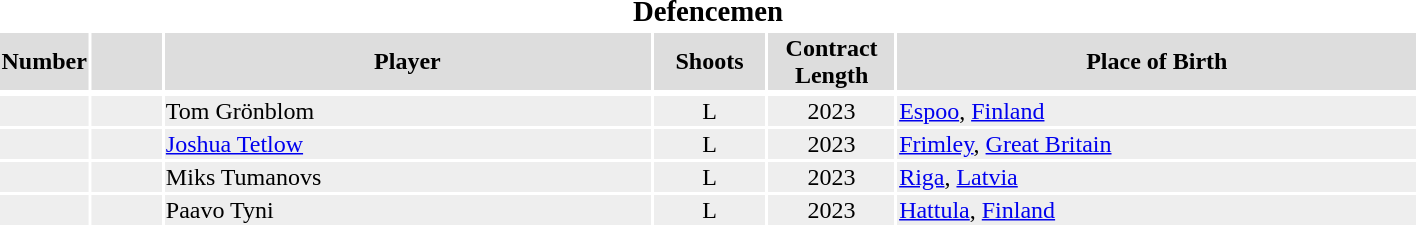<table width=75%>
<tr>
<th colspan=7><big>Defencemen</big></th>
</tr>
<tr bgcolor="#dddddd">
<th width=5%>Number</th>
<th width=5%></th>
<th !width=15%>Player</th>
<th width=8%>Shoots</th>
<th width=9%>Contract Length</th>
<th width=37%>Place of Birth</th>
</tr>
<tr>
</tr>
<tr bgcolor="#eeeeee">
<td align=center><strong> </strong></td>
<td align=center></td>
<td>Tom Grönblom</td>
<td align=center>L</td>
<td align=center>2023</td>
<td><a href='#'>Espoo</a>, <a href='#'>Finland</a></td>
</tr>
<tr bgcolor="#eeeeee">
<td align=center><strong> </strong></td>
<td align=center></td>
<td><a href='#'>Joshua Tetlow</a></td>
<td align=center>L</td>
<td align=center>2023</td>
<td><a href='#'>Frimley</a>, <a href='#'>Great Britain</a></td>
</tr>
<tr bgcolor="#eeeeee">
<td align=center><strong> </strong></td>
<td align=center></td>
<td>Miks Tumanovs</td>
<td align=center>L</td>
<td align=center>2023</td>
<td><a href='#'>Riga</a>, <a href='#'>Latvia</a></td>
</tr>
<tr bgcolor="#eeeeee">
<td align=center><strong> </strong></td>
<td align=center></td>
<td>Paavo Tyni</td>
<td align=center>L</td>
<td align=center>2023</td>
<td><a href='#'>Hattula</a>, <a href='#'>Finland</a></td>
</tr>
</table>
